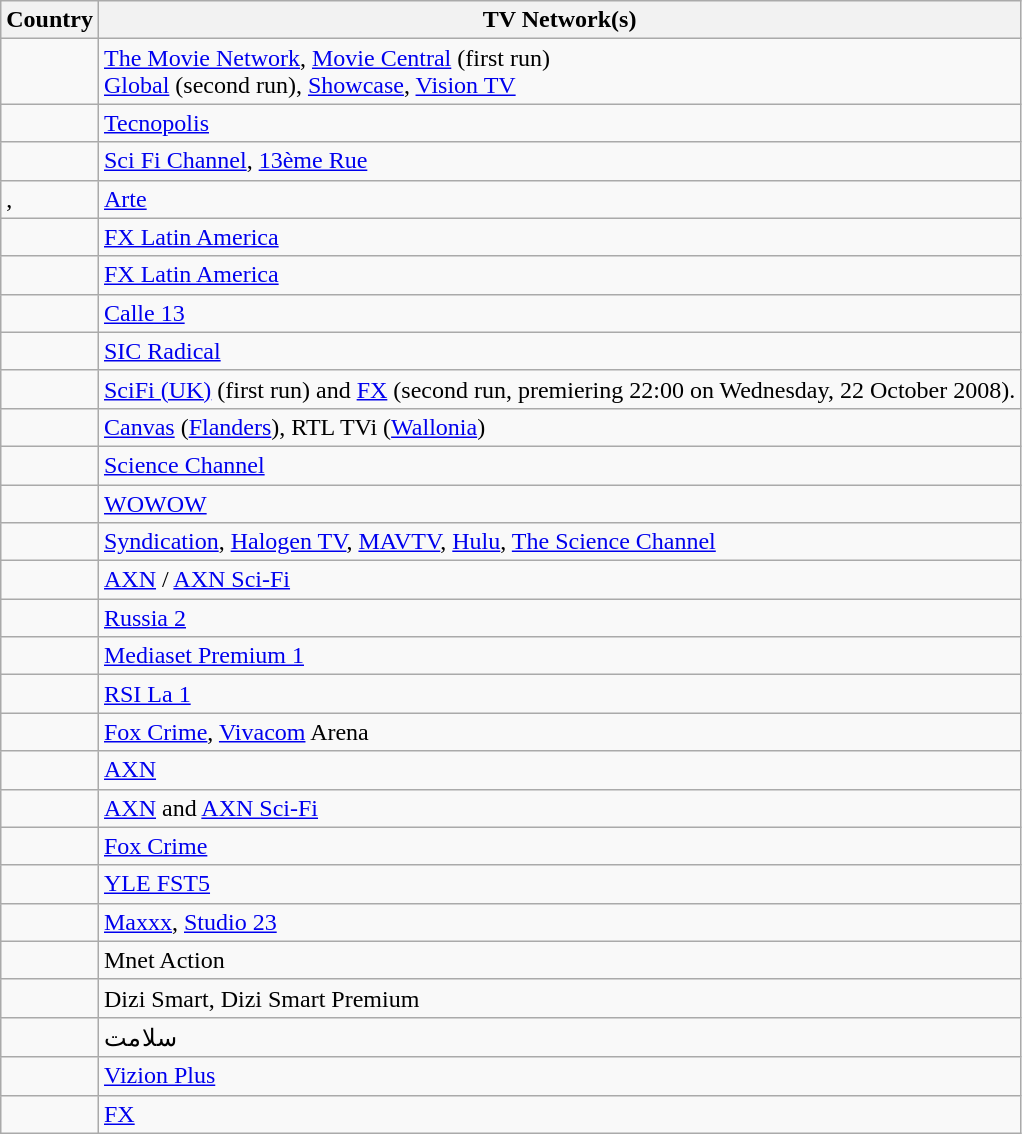<table class="wikitable">
<tr>
<th>Country</th>
<th>TV Network(s)</th>
</tr>
<tr>
<td></td>
<td><a href='#'>The Movie Network</a>, <a href='#'>Movie Central</a> (first run)<br><a href='#'>Global</a> (second run), <a href='#'>Showcase</a>, <a href='#'>Vision TV</a></td>
</tr>
<tr>
<td></td>
<td><a href='#'>Tecnopolis</a></td>
</tr>
<tr>
<td></td>
<td><a href='#'>Sci Fi Channel</a>, <a href='#'>13ème Rue</a></td>
</tr>
<tr>
<td>, </td>
<td><a href='#'>Arte</a></td>
</tr>
<tr>
<td></td>
<td><a href='#'>FX Latin America</a></td>
</tr>
<tr>
<td></td>
<td><a href='#'>FX Latin America</a></td>
</tr>
<tr>
<td></td>
<td><a href='#'>Calle 13</a></td>
</tr>
<tr>
<td></td>
<td><a href='#'>SIC Radical</a></td>
</tr>
<tr>
<td></td>
<td><a href='#'>SciFi (UK)</a> (first run) and <a href='#'>FX</a> (second run, premiering 22:00 on Wednesday, 22 October 2008).</td>
</tr>
<tr>
<td></td>
<td><a href='#'>Canvas</a> (<a href='#'>Flanders</a>), RTL TVi (<a href='#'>Wallonia</a>)</td>
</tr>
<tr>
<td></td>
<td><a href='#'>Science Channel</a></td>
</tr>
<tr>
<td></td>
<td><a href='#'>WOWOW</a></td>
</tr>
<tr>
<td></td>
<td><a href='#'>Syndication</a>, <a href='#'>Halogen TV</a>, <a href='#'>MAVTV</a>, <a href='#'>Hulu</a>, <a href='#'>The Science Channel</a></td>
</tr>
<tr>
<td></td>
<td><a href='#'>AXN</a> / <a href='#'>AXN Sci-Fi</a></td>
</tr>
<tr>
<td></td>
<td><a href='#'>Russia 2</a></td>
</tr>
<tr>
<td></td>
<td><a href='#'>Mediaset Premium 1</a></td>
</tr>
<tr>
<td></td>
<td><a href='#'>RSI La 1</a></td>
</tr>
<tr>
<td></td>
<td><a href='#'>Fox Crime</a>, <a href='#'>Vivacom</a> Arena</td>
</tr>
<tr>
<td></td>
<td><a href='#'>AXN</a></td>
</tr>
<tr>
<td></td>
<td><a href='#'>AXN</a> and <a href='#'>AXN Sci-Fi</a></td>
</tr>
<tr>
<td></td>
<td><a href='#'>Fox Crime</a></td>
</tr>
<tr>
<td></td>
<td><a href='#'>YLE FST5</a></td>
</tr>
<tr>
<td></td>
<td><a href='#'>Maxxx</a>, <a href='#'>Studio 23</a></td>
</tr>
<tr>
<td></td>
<td>Mnet Action</td>
</tr>
<tr>
<td></td>
<td>Dizi Smart, Dizi Smart Premium</td>
</tr>
<tr>
<td></td>
<td>سلامت</td>
</tr>
<tr>
<td></td>
<td><a href='#'>Vizion Plus</a></td>
</tr>
<tr>
<td></td>
<td><a href='#'>FX</a></td>
</tr>
</table>
